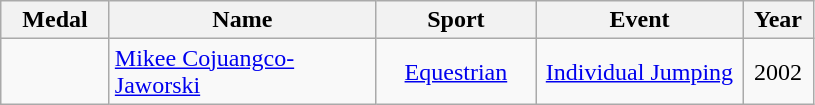<table class="wikitable"  style="font-size:100%;  text-align:center;">
<tr>
<th width="65">Medal</th>
<th width="170">Name</th>
<th width="100">Sport</th>
<th width="130">Event</th>
<th width="40">Year</th>
</tr>
<tr>
<td></td>
<td align=left><a href='#'>Mikee Cojuangco-Jaworski</a></td>
<td><a href='#'>Equestrian</a></td>
<td><a href='#'>Individual Jumping</a></td>
<td>2002</td>
</tr>
</table>
